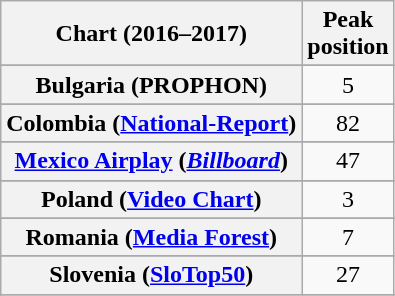<table class="wikitable sortable plainrowheaders" style="text-align:center">
<tr>
<th scope="col">Chart (2016–2017)</th>
<th scope="col">Peak<br>position</th>
</tr>
<tr>
</tr>
<tr>
</tr>
<tr>
</tr>
<tr>
</tr>
<tr>
<th scope="row">Bulgaria (PROPHON)</th>
<td>5</td>
</tr>
<tr>
</tr>
<tr>
</tr>
<tr>
<th scope="row">Colombia (<a href='#'>National-Report</a>)</th>
<td>82</td>
</tr>
<tr>
</tr>
<tr>
</tr>
<tr>
</tr>
<tr>
</tr>
<tr>
</tr>
<tr>
</tr>
<tr>
</tr>
<tr>
</tr>
<tr>
</tr>
<tr>
</tr>
<tr>
</tr>
<tr>
<th scope="row"><a href='#'>Mexico Airplay</a> (<em><a href='#'>Billboard</a></em>)</th>
<td>47</td>
</tr>
<tr>
</tr>
<tr>
</tr>
<tr>
</tr>
<tr>
</tr>
<tr>
</tr>
<tr>
<th scope="row">Poland (<a href='#'>Video Chart</a>)</th>
<td>3</td>
</tr>
<tr>
</tr>
<tr>
<th scope="row">Romania (<a href='#'>Media Forest</a>)</th>
<td>7</td>
</tr>
<tr>
</tr>
<tr>
</tr>
<tr>
</tr>
<tr>
<th scope="row">Slovenia (<a href='#'>SloTop50</a>)</th>
<td>27</td>
</tr>
<tr>
</tr>
<tr>
</tr>
<tr>
</tr>
<tr>
</tr>
<tr>
</tr>
<tr>
</tr>
<tr>
</tr>
</table>
